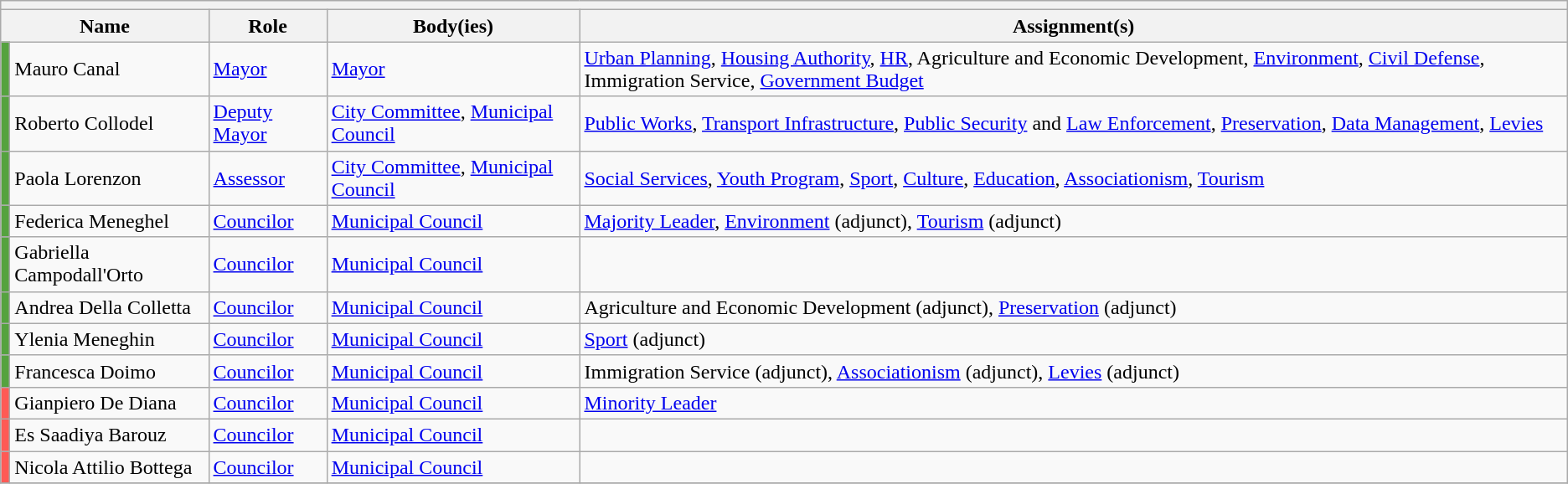<table class="wikitable">
<tr>
<th colspan="5" style="text-align: justify;"> </th>
</tr>
<tr>
<th colspan=2>Name</th>
<th>Role</th>
<th>Body(ies)</th>
<th>Assignment(s)</th>
</tr>
<tr>
<td style="background:#55A23F;"></td>
<td>Mauro Canal</td>
<td><a href='#'>Mayor</a></td>
<td><a href='#'>Mayor</a></td>
<td><a href='#'>Urban Planning</a>, <a href='#'>Housing Authority</a>, <a href='#'>HR</a>, Agriculture and Economic Development, <a href='#'>Environment</a>, <a href='#'>Civil Defense</a>,  Immigration Service, <a href='#'>Government Budget</a></td>
</tr>
<tr>
<td style="background:#55A23F;"></td>
<td>Roberto Collodel</td>
<td><a href='#'>Deputy Mayor</a></td>
<td><a href='#'>City Committee</a>, <a href='#'>Municipal Council</a></td>
<td><a href='#'>Public Works</a>, <a href='#'>Transport Infrastructure</a>, <a href='#'>Public Security</a> and <a href='#'>Law Enforcement</a>, <a href='#'>Preservation</a>, <a href='#'>Data Management</a>, <a href='#'>Levies</a></td>
</tr>
<tr>
<td style="background:#55A23F;"></td>
<td>Paola Lorenzon</td>
<td><a href='#'>Assessor</a></td>
<td><a href='#'>City Committee</a>, <a href='#'>Municipal Council</a></td>
<td><a href='#'>Social Services</a>, <a href='#'>Youth Program</a>, <a href='#'>Sport</a>, <a href='#'>Culture</a>, <a href='#'>Education</a>, <a href='#'>Associationism</a>, <a href='#'>Tourism</a></td>
</tr>
<tr>
<td style="background:#55A23F;"></td>
<td>Federica Meneghel</td>
<td><a href='#'>Councilor</a></td>
<td><a href='#'>Municipal Council</a></td>
<td><a href='#'>Majority Leader</a>, <a href='#'>Environment</a> (adjunct), <a href='#'>Tourism</a> (adjunct)</td>
</tr>
<tr>
<td style="background:#55A23F;"></td>
<td>Gabriella Campodall'Orto</td>
<td><a href='#'>Councilor</a></td>
<td><a href='#'>Municipal Council</a></td>
<td></td>
</tr>
<tr>
<td style="background:#55A23F;"></td>
<td>Andrea Della Colletta</td>
<td><a href='#'>Councilor</a></td>
<td><a href='#'>Municipal Council</a></td>
<td>Agriculture and Economic Development (adjunct), <a href='#'>Preservation</a> (adjunct)</td>
</tr>
<tr>
<td style="background:#55A23F;"></td>
<td>Ylenia Meneghin</td>
<td><a href='#'>Councilor</a></td>
<td><a href='#'>Municipal Council</a></td>
<td><a href='#'>Sport</a> (adjunct)</td>
</tr>
<tr>
<td style="background:#55A23F;"></td>
<td>Francesca Doimo</td>
<td><a href='#'>Councilor</a></td>
<td><a href='#'>Municipal Council</a></td>
<td>Immigration Service (adjunct), <a href='#'>Associationism</a> (adjunct), <a href='#'>Levies</a> (adjunct)</td>
</tr>
<tr>
<td style="background:#FE5A55;"></td>
<td>Gianpiero De Diana</td>
<td><a href='#'>Councilor</a></td>
<td><a href='#'>Municipal Council</a></td>
<td><a href='#'>Minority Leader</a></td>
</tr>
<tr>
<td style="background:#FE5A55;"></td>
<td>Es Saadiya Barouz</td>
<td><a href='#'>Councilor</a></td>
<td><a href='#'>Municipal Council</a></td>
<td></td>
</tr>
<tr>
<td style="background:#FE5A55;"></td>
<td>Nicola Attilio Bottega</td>
<td><a href='#'>Councilor</a></td>
<td><a href='#'>Municipal Council</a></td>
<td></td>
</tr>
<tr>
</tr>
</table>
